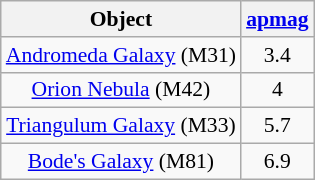<table class="wikitable" style="text-align: center; font-size: 0.9em;">
<tr>
<th>Object</th>
<th><a href='#'>apmag</a></th>
</tr>
<tr>
<td><a href='#'>Andromeda Galaxy</a> (M31)</td>
<td>3.4</td>
</tr>
<tr>
<td><a href='#'>Orion Nebula</a> (M42)</td>
<td>4</td>
</tr>
<tr>
<td><a href='#'>Triangulum Galaxy</a> (M33)</td>
<td>5.7</td>
</tr>
<tr>
<td><a href='#'>Bode's Galaxy</a> (M81)</td>
<td>6.9</td>
</tr>
</table>
